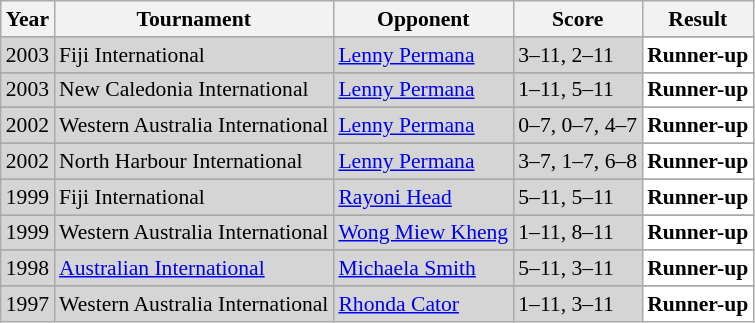<table class="sortable wikitable" style="font-size: 90%;">
<tr>
<th>Year</th>
<th>Tournament</th>
<th>Opponent</th>
<th>Score</th>
<th>Result</th>
</tr>
<tr>
</tr>
<tr style="background:#D5D5D5">
<td align="center">2003</td>
<td align="left">Fiji International</td>
<td align="left"> <a href='#'>Lenny Permana</a></td>
<td align="left">3–11, 2–11</td>
<td style="text-align:left; background:white"> <strong>Runner-up</strong></td>
</tr>
<tr>
</tr>
<tr style="background:#D5D5D5">
<td align="center">2003</td>
<td align="left">New Caledonia International</td>
<td align="left"> <a href='#'>Lenny Permana</a></td>
<td align="left">1–11, 5–11</td>
<td style="text-align:left; background:white"> <strong>Runner-up</strong></td>
</tr>
<tr>
</tr>
<tr style="background:#D5D5D5">
<td align="center">2002</td>
<td align="left">Western Australia International</td>
<td align="left"> <a href='#'>Lenny Permana</a></td>
<td align="left">0–7, 0–7, 4–7</td>
<td style="text-align:left; background:white"> <strong>Runner-up</strong></td>
</tr>
<tr>
</tr>
<tr style="background:#D5D5D5">
<td align="center">2002</td>
<td align="left">North Harbour International</td>
<td align="left"> <a href='#'>Lenny Permana</a></td>
<td align="left">3–7, 1–7, 6–8</td>
<td style="text-align:left; background:white"> <strong>Runner-up</strong></td>
</tr>
<tr>
</tr>
<tr style="background:#D5D5D5">
<td align="center">1999</td>
<td align="left">Fiji International</td>
<td align="left"> <a href='#'>Rayoni Head</a></td>
<td align="left">5–11, 5–11</td>
<td style="text-align:left; background:white"> <strong>Runner-up</strong></td>
</tr>
<tr>
</tr>
<tr style="background:#D5D5D5">
<td align="center">1999</td>
<td align="left">Western Australia International</td>
<td align="left"> <a href='#'>Wong Miew Kheng</a></td>
<td align="left">1–11, 8–11</td>
<td style="text-align:left; background:white"> <strong>Runner-up</strong></td>
</tr>
<tr>
</tr>
<tr style="background:#D5D5D5">
<td align="center">1998</td>
<td align="left"><a href='#'>Australian International</a></td>
<td align="left"> <a href='#'>Michaela Smith</a></td>
<td align="left">5–11, 3–11</td>
<td style="text-align:left; background:white"> <strong>Runner-up</strong></td>
</tr>
<tr>
</tr>
<tr style="background:#D5D5D5">
<td align="center">1997</td>
<td align="left">Western Australia International</td>
<td align="left"> <a href='#'>Rhonda Cator</a></td>
<td align="left">1–11, 3–11</td>
<td style="text-align:left; background:white"> <strong>Runner-up</strong></td>
</tr>
</table>
